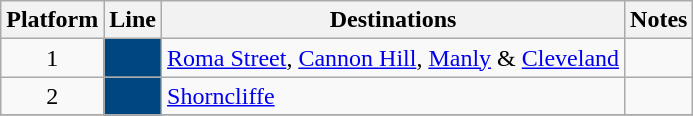<table class="wikitable" style="float: none; margin: 0.5em; ">
<tr>
<th>Platform</th>
<th>Line</th>
<th>Destinations</th>
<th>Notes</th>
</tr>
<tr>
<td rowspan=1 style="text-align:center;">1</td>
<td style=background:#00467F><a href='#'></a></td>
<td><a href='#'>Roma Street</a>, <a href='#'>Cannon Hill</a>, <a href='#'>Manly</a> & <a href='#'>Cleveland</a></td>
<td></td>
</tr>
<tr>
<td rowspan=1 style="text-align:center;">2</td>
<td style=background:#00467F><a href='#'></a></td>
<td><a href='#'>Shorncliffe</a></td>
<td></td>
</tr>
<tr>
</tr>
</table>
